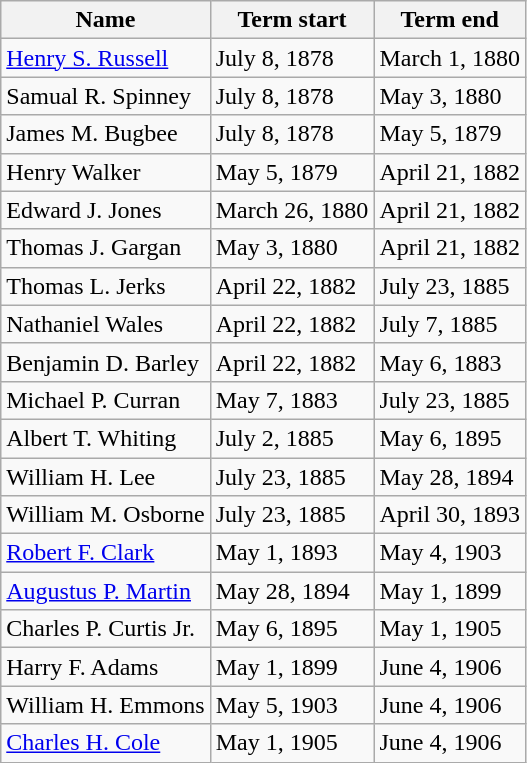<table class="wikitable" style="text-align:left">
<tr>
<th>Name</th>
<th>Term start</th>
<th>Term end</th>
</tr>
<tr>
<td><a href='#'>Henry S. Russell</a></td>
<td>July 8, 1878</td>
<td>March 1, 1880</td>
</tr>
<tr>
<td>Samual R. Spinney</td>
<td>July 8, 1878</td>
<td>May 3, 1880</td>
</tr>
<tr>
<td>James M. Bugbee</td>
<td>July 8, 1878</td>
<td>May 5, 1879</td>
</tr>
<tr>
<td>Henry Walker</td>
<td>May 5, 1879</td>
<td>April 21, 1882</td>
</tr>
<tr>
<td>Edward J. Jones</td>
<td>March 26, 1880</td>
<td>April 21, 1882</td>
</tr>
<tr>
<td>Thomas J. Gargan</td>
<td>May 3, 1880</td>
<td>April 21, 1882</td>
</tr>
<tr>
<td>Thomas L. Jerks</td>
<td>April 22, 1882</td>
<td>July 23, 1885</td>
</tr>
<tr>
<td>Nathaniel Wales</td>
<td>April 22, 1882</td>
<td>July 7, 1885</td>
</tr>
<tr>
<td>Benjamin D. Barley</td>
<td>April 22, 1882</td>
<td>May 6, 1883</td>
</tr>
<tr>
<td>Michael P. Curran</td>
<td>May 7, 1883</td>
<td>July 23, 1885</td>
</tr>
<tr>
<td>Albert T. Whiting</td>
<td>July 2, 1885</td>
<td>May 6, 1895</td>
</tr>
<tr>
<td>William H. Lee</td>
<td>July 23, 1885</td>
<td>May 28, 1894</td>
</tr>
<tr>
<td>William M. Osborne</td>
<td>July 23, 1885</td>
<td>April 30, 1893</td>
</tr>
<tr>
<td><a href='#'>Robert F. Clark</a></td>
<td>May 1, 1893</td>
<td>May 4, 1903</td>
</tr>
<tr>
<td><a href='#'>Augustus P. Martin</a></td>
<td>May 28, 1894</td>
<td>May 1, 1899</td>
</tr>
<tr>
<td>Charles P. Curtis Jr.</td>
<td>May 6, 1895</td>
<td>May 1, 1905</td>
</tr>
<tr>
<td>Harry F. Adams</td>
<td>May 1, 1899</td>
<td>June 4, 1906</td>
</tr>
<tr>
<td>William H. Emmons</td>
<td>May 5, 1903</td>
<td>June 4, 1906</td>
</tr>
<tr>
<td><a href='#'>Charles H. Cole</a></td>
<td>May 1, 1905</td>
<td>June 4, 1906</td>
</tr>
</table>
